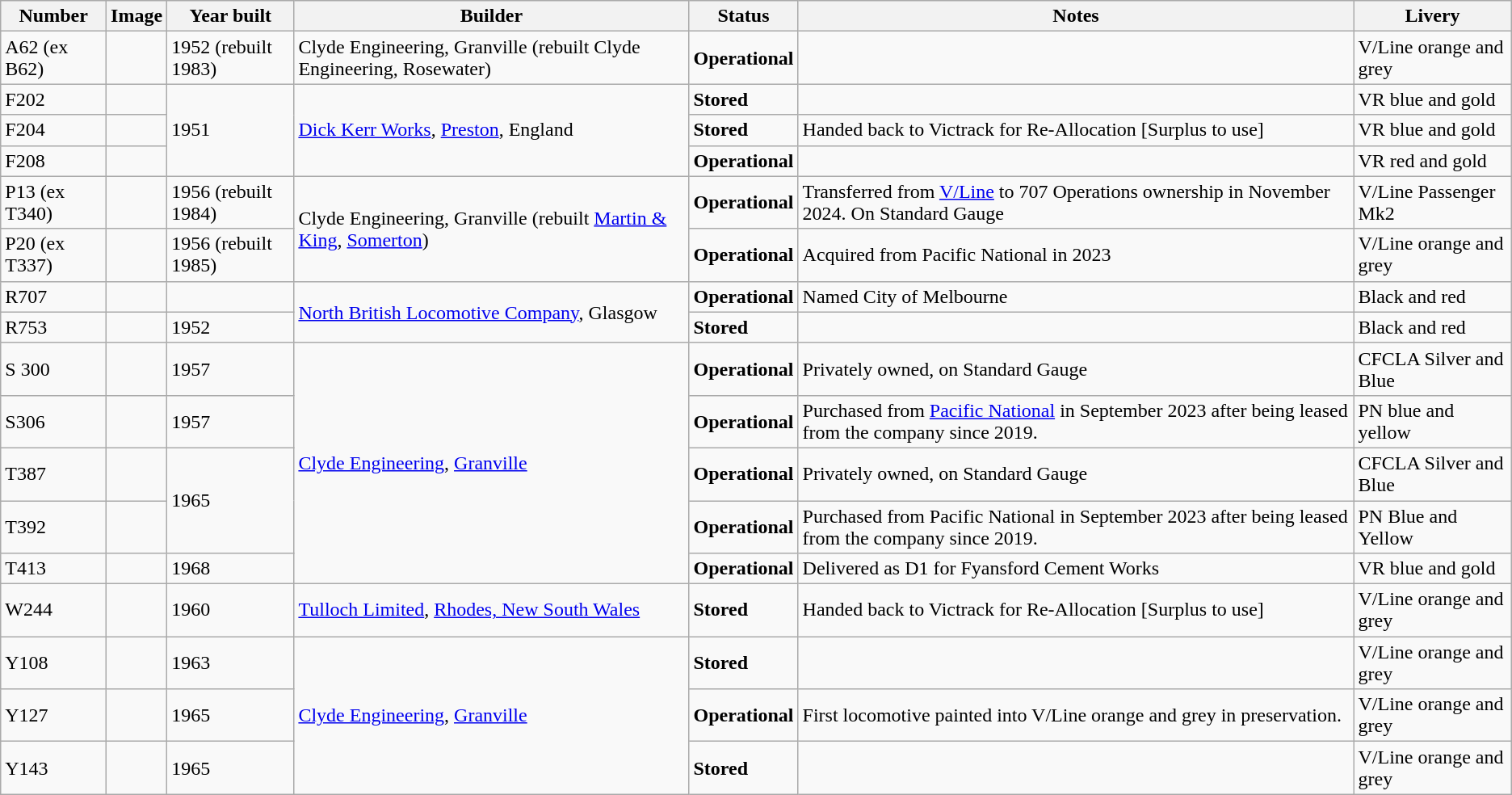<table class="wikitable">
<tr>
<th>Number</th>
<th>Image</th>
<th>Year built</th>
<th>Builder</th>
<th>Status</th>
<th>Notes</th>
<th>Livery</th>
</tr>
<tr>
<td>A62 (ex B62)</td>
<td> </td>
<td>1952 (rebuilt 1983)</td>
<td>Clyde Engineering, Granville (rebuilt Clyde Engineering, Rosewater)</td>
<td><strong>Operational</strong></td>
<td></td>
<td>V/Line orange and grey</td>
</tr>
<tr>
<td>F202</td>
<td></td>
<td rowspan="3">1951</td>
<td rowspan="3"><a href='#'>Dick Kerr Works</a>, <a href='#'>Preston</a>, England</td>
<td><strong>Stored</strong></td>
<td></td>
<td>VR blue and gold</td>
</tr>
<tr>
<td>F204</td>
<td></td>
<td><strong>Stored</strong></td>
<td>Handed back to Victrack for Re-Allocation [Surplus to use]</td>
<td>VR blue and gold</td>
</tr>
<tr>
<td>F208</td>
<td></td>
<td><strong>Operational</strong></td>
<td></td>
<td>VR red and gold</td>
</tr>
<tr>
<td>P13 (ex T340)</td>
<td></td>
<td>1956 (rebuilt 1984)</td>
<td rowspan="2">Clyde Engineering, Granville (rebuilt <a href='#'>Martin & King</a>, <a href='#'>Somerton</a>)</td>
<td><strong>Operational</strong></td>
<td>Transferred from <a href='#'>V/Line</a> to 707 Operations ownership in November 2024. On Standard Gauge</td>
<td>V/Line Passenger Mk2</td>
</tr>
<tr>
<td>P20 (ex T337)</td>
<td></td>
<td>1956 (rebuilt 1985)</td>
<td><strong>Operational</strong></td>
<td>Acquired from Pacific National in 2023</td>
<td>V/Line orange and grey</td>
</tr>
<tr>
<td>R707</td>
<td></td>
<td></td>
<td rowspan="2"><a href='#'>North British Locomotive Company</a>, Glasgow</td>
<td><strong>Operational</strong></td>
<td>Named City of Melbourne</td>
<td>Black and red</td>
</tr>
<tr>
<td>R753</td>
<td></td>
<td>1952</td>
<td><strong>Stored</strong></td>
<td></td>
<td>Black and red</td>
</tr>
<tr>
<td>S 300</td>
<td></td>
<td>1957</td>
<td rowspan="5"><a href='#'>Clyde Engineering</a>, <a href='#'>Granville</a></td>
<td><strong>Operational</strong></td>
<td>Privately owned, on Standard Gauge</td>
<td>CFCLA Silver and Blue</td>
</tr>
<tr>
<td>S306</td>
<td></td>
<td>1957</td>
<td><strong>Operational</strong></td>
<td>Purchased from <a href='#'>Pacific National</a> in September 2023 after being leased from the company since 2019.</td>
<td>PN blue and yellow</td>
</tr>
<tr>
<td>T387</td>
<td></td>
<td rowspan="2">1965</td>
<td><strong>Operational</strong></td>
<td>Privately owned, on Standard Gauge</td>
<td>CFCLA Silver and Blue</td>
</tr>
<tr>
<td>T392</td>
<td></td>
<td><strong>Operational</strong></td>
<td>Purchased from Pacific National in September 2023 after being leased from the company since 2019.</td>
<td>PN Blue and Yellow</td>
</tr>
<tr>
<td>T413</td>
<td></td>
<td>1968</td>
<td><strong>Operational</strong></td>
<td>Delivered as D1 for Fyansford Cement Works</td>
<td>VR blue and gold</td>
</tr>
<tr>
<td>W244</td>
<td></td>
<td>1960</td>
<td><a href='#'>Tulloch Limited</a>, <a href='#'>Rhodes, New South Wales</a></td>
<td><strong>Stored</strong></td>
<td>Handed back to Victrack for Re-Allocation [Surplus to use]</td>
<td>V/Line orange and grey</td>
</tr>
<tr>
<td>Y108</td>
<td></td>
<td>1963</td>
<td rowspan="3"><a href='#'>Clyde Engineering</a>, <a href='#'>Granville</a></td>
<td><strong>Stored</strong></td>
<td></td>
<td>V/Line orange and grey</td>
</tr>
<tr>
<td>Y127</td>
<td></td>
<td>1965</td>
<td><strong>Operational</strong></td>
<td>First locomotive painted into V/Line orange and grey in preservation.</td>
<td>V/Line orange and grey</td>
</tr>
<tr>
<td>Y143</td>
<td></td>
<td>1965</td>
<td><strong>Stored</strong></td>
<td></td>
<td>V/Line orange and grey</td>
</tr>
</table>
